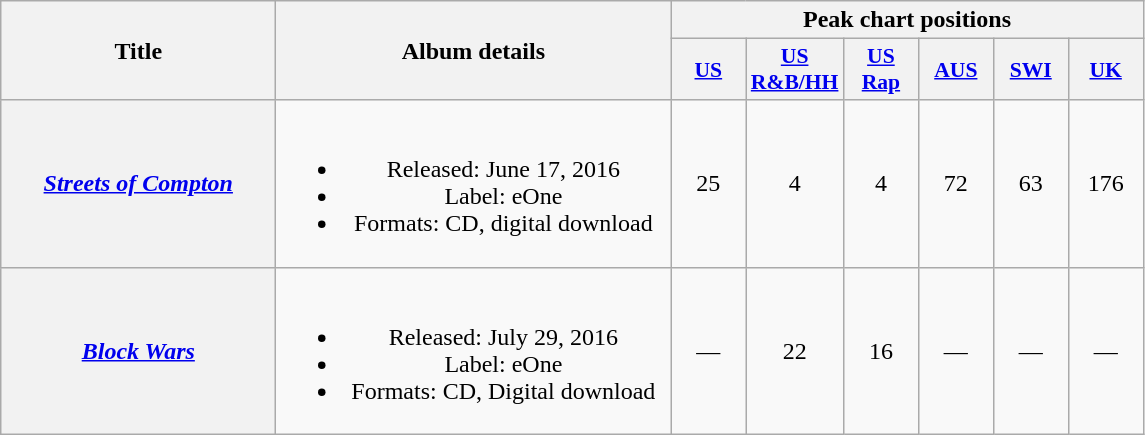<table class="wikitable plainrowheaders" style="text-align:center;">
<tr>
<th scope="col" rowspan="2" style="width:11em;">Title</th>
<th scope="col" rowspan="2" style="width:16em;">Album details</th>
<th scope="col" colspan="6">Peak chart positions</th>
</tr>
<tr>
<th scope="col" style="width:3em;font-size:90%;"><a href='#'>US</a><br></th>
<th scope="col" style="width:3em;font-size:90%;"><a href='#'>US<br>R&B/HH</a><br></th>
<th scope="col" style="width:3em;font-size:90%;"><a href='#'>US<br>Rap</a><br></th>
<th scope="col" style="width:3em;font-size:90%;"><a href='#'>AUS</a><br></th>
<th scope="col" style="width:3em;font-size:90%;"><a href='#'>SWI</a><br></th>
<th scope="col" style="width:3em;font-size:90%;"><a href='#'>UK</a><br></th>
</tr>
<tr>
<th scope="row"><em><a href='#'>Streets of Compton</a></em></th>
<td><br><ul><li>Released: June 17, 2016</li><li>Label: eOne</li><li>Formats: CD, digital download</li></ul></td>
<td>25</td>
<td>4</td>
<td>4</td>
<td>72</td>
<td>63</td>
<td>176</td>
</tr>
<tr>
<th scope="row"><em><a href='#'>Block Wars</a></em></th>
<td><br><ul><li>Released: July 29, 2016</li><li>Label: eOne</li><li>Formats: CD, Digital download</li></ul></td>
<td>—</td>
<td>22</td>
<td>16</td>
<td>—</td>
<td>—</td>
<td>—</td>
</tr>
</table>
